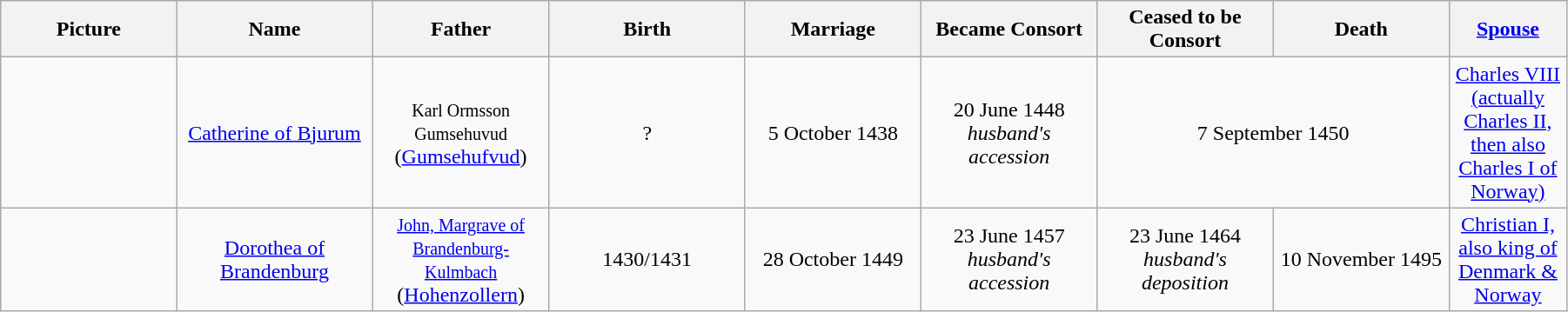<table style="width:95%;" class="wikitable">
<tr>
<th style="width:9%;">Picture</th>
<th style="width:10%;">Name</th>
<th style="width:9%;">Father</th>
<th style="width:10%;">Birth</th>
<th style="width:9%;">Marriage</th>
<th style="width:9%;">Became Consort</th>
<th style="width:9%;">Ceased to be Consort</th>
<th style="width:9%;">Death</th>
<th style="width:6%;"><a href='#'>Spouse</a></th>
</tr>
<tr>
<td align=center></td>
<td align=center><a href='#'>Catherine of Bjurum</a><br></td>
<td align=center><small>Karl Ormsson Gumsehuvud</small> <br>(<a href='#'>Gumsehufvud</a>)</td>
<td align=center>?</td>
<td style="text-align:center;">5 October 1438</td>
<td style="text-align:center;">20 June 1448<br><em>husband's accession</em></td>
<td style="text-align:center;" colspan="2">7 September 1450</td>
<td style="text-align:center;"><a href='#'>Charles VIII (actually Charles II, then also Charles I of Norway)</a></td>
</tr>
<tr>
<td align=center></td>
<td align=center><a href='#'>Dorothea of Brandenburg</a><br></td>
<td align=center><small><a href='#'>John, Margrave of Brandenburg-Kulmbach</a></small> <br>(<a href='#'>Hohenzollern</a>)</td>
<td align=center>1430/1431</td>
<td style="text-align:center;">28 October 1449</td>
<td style="text-align:center;">23 June 1457<br><em>husband's accession</em></td>
<td style="text-align:center;">23 June 1464<br><em>husband's deposition</em></td>
<td style="text-align:center;">10 November 1495</td>
<td style="text-align:center;"><a href='#'>Christian I, also king of Denmark & Norway</a></td>
</tr>
</table>
